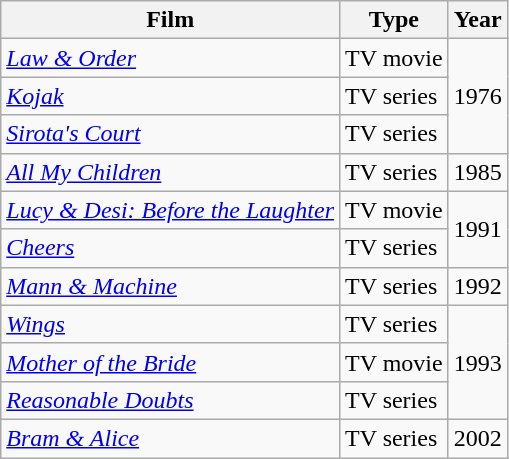<table class="wikitable sortable">
<tr>
<th>Film</th>
<th class="unsortable">Type</th>
<th>Year</th>
</tr>
<tr>
<td><em><a href='#'>Law & Order</a></em></td>
<td>TV movie</td>
<td rowspan="3">1976</td>
</tr>
<tr>
<td><em><a href='#'>Kojak</a></em></td>
<td>TV series</td>
</tr>
<tr>
<td><em><a href='#'>Sirota's Court</a></em></td>
<td>TV series</td>
</tr>
<tr>
<td><em><a href='#'>All My Children</a></em></td>
<td>TV series</td>
<td>1985</td>
</tr>
<tr>
<td><em><a href='#'>Lucy & Desi: Before the Laughter</a></em></td>
<td>TV movie</td>
<td rowspan="2">1991</td>
</tr>
<tr>
<td><em><a href='#'>Cheers</a></em></td>
<td>TV series</td>
</tr>
<tr>
<td><em><a href='#'>Mann & Machine</a></em></td>
<td>TV series</td>
<td>1992</td>
</tr>
<tr>
<td><em><a href='#'>Wings</a></em></td>
<td>TV series</td>
<td rowspan="3">1993</td>
</tr>
<tr>
<td><em><a href='#'>Mother of the Bride</a></em></td>
<td>TV movie</td>
</tr>
<tr>
<td><em><a href='#'>Reasonable Doubts</a></em></td>
<td>TV series</td>
</tr>
<tr>
<td><em><a href='#'>Bram & Alice</a></em></td>
<td>TV series</td>
<td>2002</td>
</tr>
</table>
